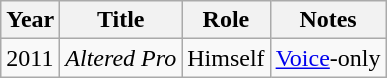<table class="wikitable">
<tr>
<th>Year</th>
<th>Title</th>
<th>Role</th>
<th>Notes</th>
</tr>
<tr>
<td>2011</td>
<td><em>Altered Pro</em></td>
<td>Himself</td>
<td><a href='#'>Voice</a>-only</td>
</tr>
</table>
